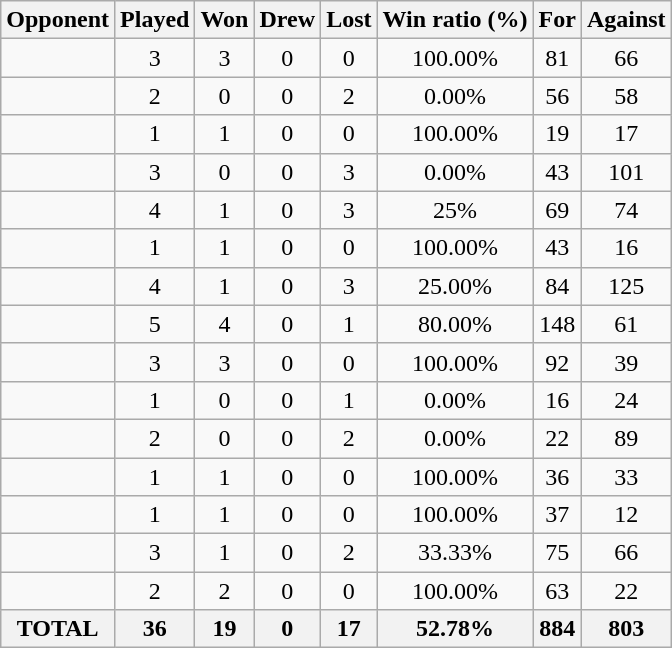<table class="wikitable">
<tr>
<th>Opponent</th>
<th>Played</th>
<th>Won</th>
<th>Drew</th>
<th>Lost</th>
<th>Win ratio (%)</th>
<th>For</th>
<th>Against</th>
</tr>
<tr align=center>
<td align=left></td>
<td>3</td>
<td>3</td>
<td>0</td>
<td>0</td>
<td>100.00%</td>
<td>81</td>
<td>66</td>
</tr>
<tr align=center>
<td align=left></td>
<td>2</td>
<td>0</td>
<td>0</td>
<td>2</td>
<td>0.00%</td>
<td>56</td>
<td>58</td>
</tr>
<tr align=center>
<td align=left></td>
<td>1</td>
<td>1</td>
<td>0</td>
<td>0</td>
<td>100.00%</td>
<td>19</td>
<td>17</td>
</tr>
<tr align=center>
<td align=left></td>
<td>3</td>
<td>0</td>
<td>0</td>
<td>3</td>
<td>0.00%</td>
<td>43</td>
<td>101</td>
</tr>
<tr align=center>
<td align=left></td>
<td>4</td>
<td>1</td>
<td>0</td>
<td>3</td>
<td>25%</td>
<td>69</td>
<td>74</td>
</tr>
<tr align=center>
<td align=left></td>
<td>1</td>
<td>1</td>
<td>0</td>
<td>0</td>
<td>100.00%</td>
<td>43</td>
<td>16</td>
</tr>
<tr align=center>
<td align=left></td>
<td>4</td>
<td>1</td>
<td>0</td>
<td>3</td>
<td>25.00%</td>
<td>84</td>
<td>125</td>
</tr>
<tr align=center>
<td align=left></td>
<td>5</td>
<td>4</td>
<td>0</td>
<td>1</td>
<td>80.00%</td>
<td>148</td>
<td>61</td>
</tr>
<tr align=center>
<td align=left></td>
<td>3</td>
<td>3</td>
<td>0</td>
<td>0</td>
<td>100.00%</td>
<td>92</td>
<td>39</td>
</tr>
<tr align=center>
<td align=left></td>
<td>1</td>
<td>0</td>
<td>0</td>
<td>1</td>
<td>0.00%</td>
<td>16</td>
<td>24</td>
</tr>
<tr align=center>
<td align=left></td>
<td>2</td>
<td>0</td>
<td>0</td>
<td>2</td>
<td>0.00%</td>
<td>22</td>
<td>89</td>
</tr>
<tr align=center>
<td align=left></td>
<td>1</td>
<td>1</td>
<td>0</td>
<td>0</td>
<td>100.00%</td>
<td>36</td>
<td>33</td>
</tr>
<tr align=center>
<td align=left></td>
<td>1</td>
<td>1</td>
<td>0</td>
<td>0</td>
<td>100.00%</td>
<td>37</td>
<td>12</td>
</tr>
<tr align=center>
<td align=left></td>
<td>3</td>
<td>1</td>
<td>0</td>
<td>2</td>
<td>33.33%</td>
<td>75</td>
<td>66</td>
</tr>
<tr align=center>
<td align=left></td>
<td>2</td>
<td>2</td>
<td>0</td>
<td>0</td>
<td>100.00%</td>
<td>63</td>
<td>22</td>
</tr>
<tr align=center>
<th>TOTAL</th>
<th>36</th>
<th>19</th>
<th>0</th>
<th>17</th>
<th>52.78%</th>
<th>884</th>
<th>803</th>
</tr>
</table>
